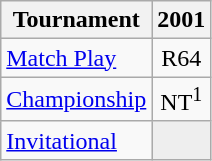<table class="wikitable" style="text-align:center;">
<tr>
<th>Tournament</th>
<th>2001</th>
</tr>
<tr>
<td align="left"><a href='#'>Match Play</a></td>
<td>R64</td>
</tr>
<tr>
<td align="left"><a href='#'>Championship</a></td>
<td>NT<sup>1</sup></td>
</tr>
<tr>
<td align="left"><a href='#'>Invitational</a></td>
<td style="background:#eeeeee;"></td>
</tr>
</table>
